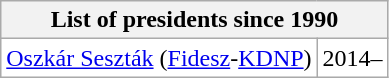<table class="wikitable"  style="float:left; margin-left:1em;">
<tr ">
<th colspan="2">List of presidents since 1990</th>
</tr>
<tr --- bgcolor="#FFFFFF">
<td><a href='#'>Oszkár Seszták</a> (<a href='#'>Fidesz</a>-<a href='#'>KDNP</a>)</td>
<td>2014–</td>
</tr>
</table>
